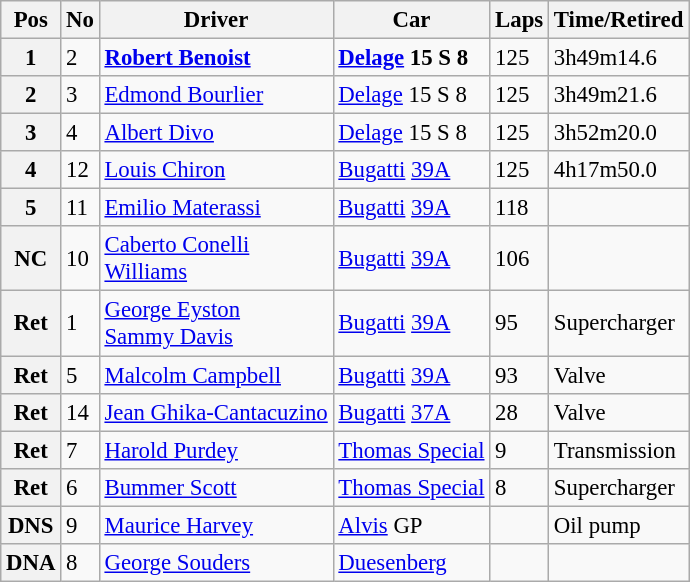<table class="wikitable" style="font-size: 95%;">
<tr>
<th>Pos</th>
<th>No</th>
<th>Driver</th>
<th>Car</th>
<th>Laps</th>
<th>Time/Retired</th>
</tr>
<tr>
<th>1</th>
<td>2</td>
<td> <strong><a href='#'>Robert Benoist</a></strong></td>
<td><strong><a href='#'>Delage</a> 15 S 8</strong></td>
<td>125</td>
<td>3h49m14.6</td>
</tr>
<tr>
<th>2</th>
<td>3</td>
<td> <a href='#'>Edmond Bourlier</a></td>
<td><a href='#'>Delage</a> 15 S 8</td>
<td>125</td>
<td>3h49m21.6</td>
</tr>
<tr>
<th>3</th>
<td>4</td>
<td> <a href='#'>Albert Divo</a></td>
<td><a href='#'>Delage</a> 15 S 8</td>
<td>125</td>
<td>3h52m20.0</td>
</tr>
<tr>
<th>4</th>
<td>12</td>
<td> <a href='#'>Louis Chiron</a></td>
<td><a href='#'>Bugatti</a> <a href='#'>39A</a></td>
<td>125</td>
<td>4h17m50.0</td>
</tr>
<tr>
<th>5</th>
<td>11</td>
<td> <a href='#'>Emilio Materassi</a></td>
<td><a href='#'>Bugatti</a> <a href='#'>39A</a></td>
<td>118</td>
<td></td>
</tr>
<tr>
<th>NC</th>
<td>10</td>
<td> <a href='#'>Caberto Conelli</a><br> <a href='#'>Williams</a></td>
<td><a href='#'>Bugatti</a> <a href='#'>39A</a></td>
<td>106</td>
<td></td>
</tr>
<tr>
<th>Ret</th>
<td>1</td>
<td> <a href='#'>George Eyston</a><br> <a href='#'>Sammy Davis</a></td>
<td><a href='#'>Bugatti</a> <a href='#'>39A</a></td>
<td>95</td>
<td>Supercharger</td>
</tr>
<tr>
<th>Ret</th>
<td>5</td>
<td> <a href='#'>Malcolm Campbell</a></td>
<td><a href='#'>Bugatti</a> <a href='#'>39A</a></td>
<td>93</td>
<td>Valve</td>
</tr>
<tr>
<th>Ret</th>
<td>14</td>
<td> <a href='#'>Jean Ghika-Cantacuzino</a></td>
<td><a href='#'>Bugatti</a> <a href='#'>37A</a></td>
<td>28</td>
<td>Valve</td>
</tr>
<tr>
<th>Ret</th>
<td>7</td>
<td> <a href='#'>Harold Purdey</a></td>
<td><a href='#'>Thomas Special</a></td>
<td>9</td>
<td>Transmission</td>
</tr>
<tr>
<th>Ret</th>
<td>6</td>
<td> <a href='#'>Bummer Scott</a></td>
<td><a href='#'>Thomas Special</a></td>
<td>8</td>
<td>Supercharger</td>
</tr>
<tr>
<th>DNS</th>
<td>9</td>
<td> <a href='#'>Maurice Harvey</a></td>
<td><a href='#'>Alvis</a> GP</td>
<td></td>
<td>Oil pump</td>
</tr>
<tr>
<th>DNA</th>
<td>8</td>
<td> <a href='#'>George Souders</a></td>
<td><a href='#'>Duesenberg</a></td>
<td></td>
<td></td>
</tr>
</table>
